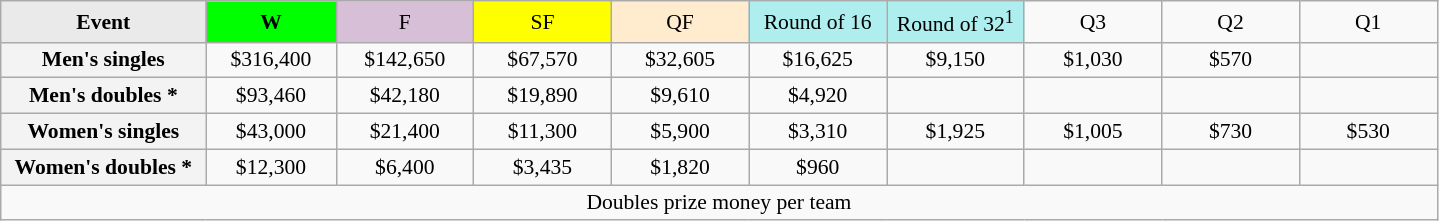<table class=wikitable style=font-size:90%;text-align:center>
<tr>
<td style="width:130px; background:#eaeaea;"><strong>Event</strong></td>
<td style="width:80px; background:lime;"><strong>W</strong></td>
<td style="width:85px; background:thistle;">F</td>
<td style="width:85px; background:#ff0;">SF</td>
<td style="width:85px; background:#ffebcd;">QF</td>
<td style="width:85px; background:#afeeee;">Round of 16</td>
<td style="width:85px; background:#afeeee;">Round of 32<sup>1</sup></td>
<td width=85>Q3</td>
<td width=85>Q2</td>
<td width=85>Q1</td>
</tr>
<tr>
<td style="background:#f3f3f3;"><strong>Men's singles</strong></td>
<td>$316,400</td>
<td>$142,650</td>
<td>$67,570</td>
<td>$32,605</td>
<td>$16,625</td>
<td>$9,150</td>
<td>$1,030</td>
<td>$570</td>
<td></td>
</tr>
<tr>
<td style="background:#f3f3f3;"><strong>Men's doubles *</strong></td>
<td>$93,460</td>
<td>$42,180</td>
<td>$19,890</td>
<td>$9,610</td>
<td>$4,920</td>
<td></td>
<td></td>
<td></td>
<td></td>
</tr>
<tr>
<td style="background:#f3f3f3;"><strong>Women's singles</strong></td>
<td>$43,000</td>
<td>$21,400</td>
<td>$11,300</td>
<td>$5,900</td>
<td>$3,310</td>
<td>$1,925</td>
<td>$1,005</td>
<td>$730</td>
<td>$530</td>
</tr>
<tr>
<td style="background:#f3f3f3;"><strong>Women's doubles *</strong></td>
<td>$12,300</td>
<td>$6,400</td>
<td>$3,435</td>
<td>$1,820</td>
<td>$960</td>
<td></td>
<td></td>
<td></td>
<td></td>
</tr>
<tr>
<td colspan=10>Doubles prize money per team</td>
</tr>
</table>
